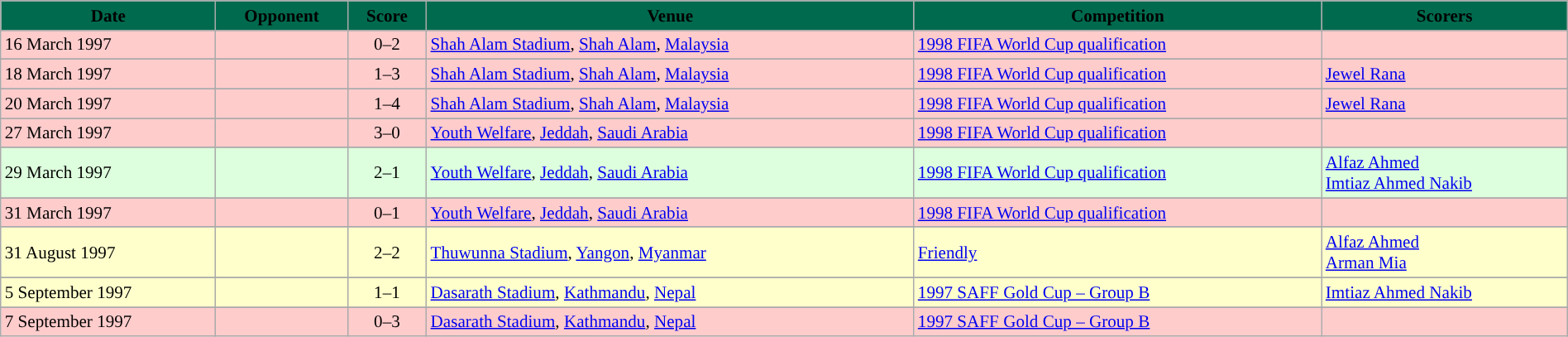<table class="wikitable" width=100% style="text-align:left;font-size:88%;">
<tr>
<th style="background:#006a4e;"><span>Date</span></th>
<th style="background:#006a4e;"><span>Opponent</span></th>
<th style="background:#006a4e;"><span>Score</span></th>
<th style="background:#006a4e;"><span>Venue</span></th>
<th style="background:#006a4e;"><span>Competition</span></th>
<th style="background:#006a4e;"><span>Scorers</span></th>
</tr>
<tr>
</tr>
<tr style="background:#fcc;">
<td>16 March 1997</td>
<td></td>
<td style="text-align: center">0–2</td>
<td> <a href='#'>Shah Alam Stadium</a>, <a href='#'>Shah Alam</a>, <a href='#'>Malaysia</a></td>
<td><a href='#'>1998 FIFA World Cup qualification</a></td>
<td></td>
</tr>
<tr>
</tr>
<tr style="background:#fcc;">
<td>18 March 1997</td>
<td></td>
<td style="text-align: center">1–3</td>
<td> <a href='#'>Shah Alam Stadium</a>, <a href='#'>Shah Alam</a>, <a href='#'>Malaysia</a></td>
<td><a href='#'>1998 FIFA World Cup qualification</a></td>
<td><a href='#'>Jewel Rana</a> </td>
</tr>
<tr>
</tr>
<tr style="background:#fcc;">
<td>20 March 1997</td>
<td></td>
<td style="text-align: center">1–4</td>
<td> <a href='#'>Shah Alam Stadium</a>, <a href='#'>Shah Alam</a>, <a href='#'>Malaysia</a></td>
<td><a href='#'>1998 FIFA World Cup qualification</a></td>
<td><a href='#'>Jewel Rana</a> </td>
</tr>
<tr>
</tr>
<tr style="background:#fcc;">
<td>27 March 1997</td>
<td></td>
<td style="text-align: center">3–0</td>
<td> <a href='#'>Youth Welfare</a>, <a href='#'>Jeddah</a>, <a href='#'>Saudi Arabia</a></td>
<td><a href='#'>1998 FIFA World Cup qualification</a></td>
<td></td>
</tr>
<tr>
</tr>
<tr style="background:#dfd;">
<td>29 March 1997</td>
<td></td>
<td style="text-align: center">2–1</td>
<td> <a href='#'>Youth Welfare</a>, <a href='#'>Jeddah</a>, <a href='#'>Saudi Arabia</a></td>
<td><a href='#'>1998 FIFA World Cup qualification</a></td>
<td><a href='#'>Alfaz Ahmed</a>  <br> <a href='#'>Imtiaz Ahmed Nakib</a> </td>
</tr>
<tr>
</tr>
<tr style="background:#fcc;">
<td>31 March 1997</td>
<td></td>
<td style="text-align: center">0–1</td>
<td> <a href='#'>Youth Welfare</a>, <a href='#'>Jeddah</a>, <a href='#'>Saudi Arabia</a></td>
<td><a href='#'>1998 FIFA World Cup qualification</a></td>
<td></td>
</tr>
<tr>
</tr>
<tr style="background:#ffc;">
<td>31 August 1997</td>
<td></td>
<td style="text-align: center">2–2</td>
<td> <a href='#'>Thuwunna Stadium</a>, <a href='#'>Yangon</a>, <a href='#'>Myanmar</a></td>
<td><a href='#'>Friendly</a></td>
<td><a href='#'>Alfaz Ahmed</a>  <br> <a href='#'>Arman Mia</a> </td>
</tr>
<tr>
</tr>
<tr style="background:#ffc;">
<td>5 September 1997</td>
<td></td>
<td style="text-align: center">1–1</td>
<td> <a href='#'>Dasarath Stadium</a>, <a href='#'>Kathmandu</a>, <a href='#'>Nepal</a></td>
<td><a href='#'>1997 SAFF Gold Cup – Group B</a></td>
<td><a href='#'>Imtiaz Ahmed Nakib</a> </td>
</tr>
<tr>
</tr>
<tr style="background:#fcc;">
<td>7 September 1997</td>
<td></td>
<td style="text-align: center">0–3</td>
<td> <a href='#'>Dasarath Stadium</a>, <a href='#'>Kathmandu</a>, <a href='#'>Nepal</a></td>
<td><a href='#'>1997 SAFF Gold Cup – Group B</a></td>
<td></td>
</tr>
</table>
